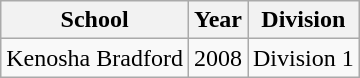<table class="wikitable">
<tr>
<th>School</th>
<th>Year</th>
<th>Division</th>
</tr>
<tr>
<td>Kenosha Bradford</td>
<td>2008</td>
<td>Division 1</td>
</tr>
</table>
